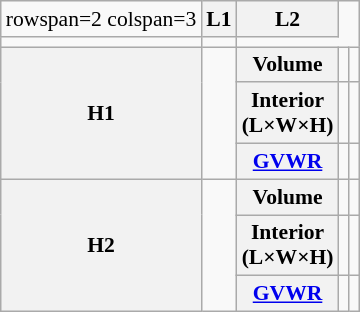<table class="wikitable" style="font-size:90%;text-align:center;">
<tr>
<td>rowspan=2 colspan=3 </td>
<th>L1</th>
<th>L2</th>
</tr>
<tr>
<td></td>
<td></td>
</tr>
<tr>
<th rowspan=3>H1</th>
<td rowspan=3></td>
<th>Volume</th>
<td></td>
<td></td>
</tr>
<tr>
<th>Interior<br>(L×W×H)</th>
<td></td>
<td></td>
</tr>
<tr>
<th><a href='#'>GVWR</a></th>
<td></td>
<td></td>
</tr>
<tr>
<th rowspan=3>H2</th>
<td rowspan=3></td>
<th>Volume</th>
<td></td>
<td></td>
</tr>
<tr>
<th>Interior<br>(L×W×H)</th>
<td></td>
<td></td>
</tr>
<tr>
<th><a href='#'>GVWR</a></th>
<td></td>
<td></td>
</tr>
</table>
